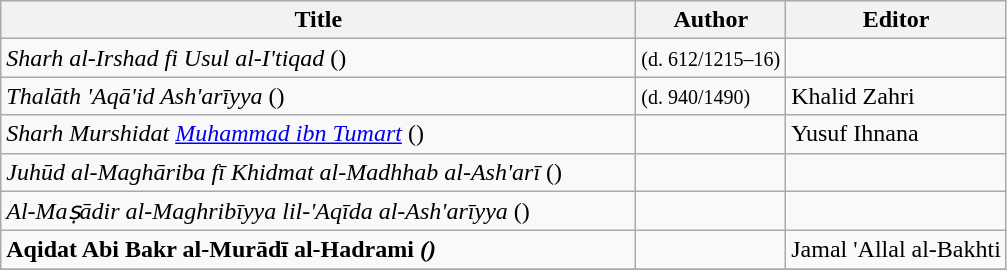<table class="wikitable plainrowheaders">
<tr>
<th scope="col" style="width:26em;">Title</th>
<th scope="col">Author</th>
<th scope="col">Editor</th>
</tr>
<tr>
<td><em>Sharh al-Irshad fi Usul al-I'tiqad</em> ()</td>
<td> <small>(d. 612/1215–16)</small></td>
<td></td>
</tr>
<tr>
<td><em>Thalāth 'Aqā'id Ash'arīyya</em> ()</td>
<td> <small>(d. 940/1490)</small></td>
<td>Khalid Zahri</td>
</tr>
<tr>
<td><em>Sharh Murshidat <a href='#'>Muhammad ibn Tumart</a></em> ()</td>
<td></td>
<td>Yusuf Ihnana</td>
</tr>
<tr>
<td><em>Juhūd al-Maghāriba fī Khidmat al-Madhhab al-Ash'arī</em> ()</td>
<td></td>
<td></td>
</tr>
<tr>
<td><em>Al-Maṣādir al-Maghribīyya lil-'Aqīda al-Ash'arīyya</em> ()</td>
<td></td>
<td></td>
</tr>
<tr>
<td><strong>Aqidat Abi Bakr al-Murādī al-Hadrami<em> ()</td>
<td></td>
<td>Jamal 'Allal al-Bakhti</td>
</tr>
<tr>
</tr>
</table>
